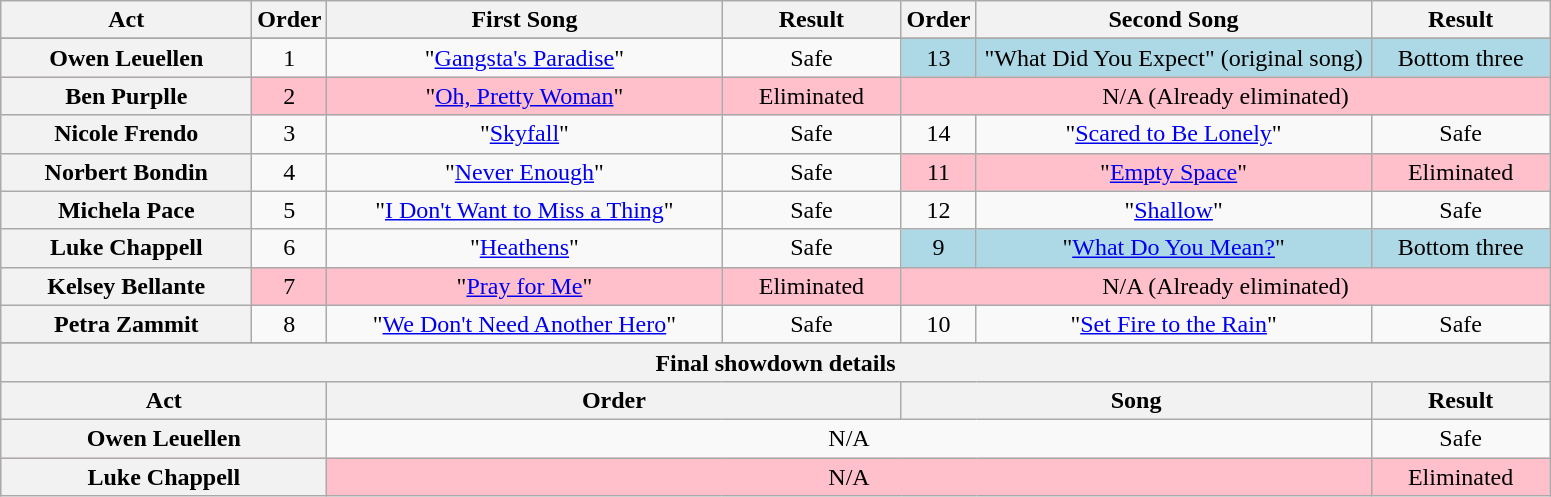<table class="wikitable plainrowheaders" style="text-align:center;">
<tr>
<th scope="col" style="width:10em;">Act</th>
<th scope="col">Order</th>
<th scope="col" style="width:16em;">First Song</th>
<th scope="col" style="width:7em;">Result</th>
<th scope="col">Order</th>
<th scope="col" style="width:16em;">Second Song</th>
<th scope="col" style="width:7em;">Result</th>
</tr>
<tr>
</tr>
<tr>
<th scope="row">Owen Leuellen</th>
<td>1</td>
<td>"<a href='#'>Gangsta's Paradise</a>"</td>
<td>Safe</td>
<td style="background:lightblue;">13</td>
<td style="background:lightblue;">"What Did You Expect" (original song)</td>
<td style="background:lightblue;">Bottom three</td>
</tr>
<tr style="background:pink;">
<th scope="row">Ben Purplle</th>
<td>2</td>
<td>"<a href='#'>Oh, Pretty Woman</a>"</td>
<td>Eliminated</td>
<td colspan="3">N/A (Already eliminated)</td>
</tr>
<tr>
<th scope="row">Nicole Frendo</th>
<td>3</td>
<td>"<a href='#'>Skyfall</a>"</td>
<td>Safe</td>
<td>14</td>
<td>"<a href='#'>Scared to Be Lonely</a>"</td>
<td>Safe</td>
</tr>
<tr>
<th scope="row">Norbert Bondin</th>
<td>4</td>
<td>"<a href='#'>Never Enough</a>"</td>
<td>Safe</td>
<td style="background:pink;">11</td>
<td style="background:pink;">"<a href='#'>Empty Space</a>"</td>
<td style="background:pink;">Eliminated</td>
</tr>
<tr>
<th scope="row">Michela Pace</th>
<td>5</td>
<td>"<a href='#'>I Don't Want to Miss a Thing</a>"</td>
<td>Safe</td>
<td>12</td>
<td>"<a href='#'>Shallow</a>"</td>
<td>Safe</td>
</tr>
<tr>
<th scope="row">Luke Chappell</th>
<td>6</td>
<td>"<a href='#'>Heathens</a>"</td>
<td>Safe</td>
<td style="background:lightblue;">9</td>
<td style="background:lightblue;">"<a href='#'>What Do You Mean?</a>"</td>
<td style="background:lightblue;">Bottom three</td>
</tr>
<tr style="background:pink;">
<th scope="row">Kelsey Bellante</th>
<td>7</td>
<td>"<a href='#'>Pray for Me</a>"</td>
<td>Eliminated</td>
<td colspan="3">N/A (Already eliminated)</td>
</tr>
<tr>
<th scope="row">Petra Zammit</th>
<td>8</td>
<td>"<a href='#'>We Don't Need Another Hero</a>"</td>
<td>Safe</td>
<td>10</td>
<td>"<a href='#'>Set Fire to the Rain</a>"</td>
<td>Safe</td>
</tr>
<tr>
</tr>
<tr>
<th colspan="7">Final showdown details</th>
</tr>
<tr>
<th scope="col" colspan="2"  style="width:10em;">Act</th>
<th scope="col" colspan="2">Order</th>
<th scope="col" colspan="2" style="width:16em;">Song</th>
<th scope="col" colspan="2"  style="width:6em;">Result</th>
</tr>
<tr>
<th scope="row" colspan="2">Owen Leuellen</th>
<td colspan="4">N/A</td>
<td>Safe</td>
</tr>
<tr style="background:pink;">
<th scope="row" colspan="2">Luke Chappell</th>
<td colspan="4">N/A</td>
<td>Eliminated</td>
</tr>
</table>
